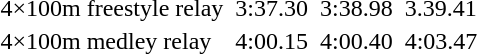<table>
<tr>
<td>4×100m freestyle relay<br></td>
<td></td>
<td>3:37.30</td>
<td><br> </td>
<td>3:38.98</td>
<td></td>
<td>3.39.41</td>
</tr>
<tr>
<td>4×100m medley relay<br></td>
<td></td>
<td>4:00.15</td>
<td> <br> </td>
<td>4:00.40</td>
<td></td>
<td>4:03.47</td>
</tr>
</table>
